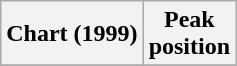<table class="wikitable sortable plainrowheaders" style="text-align:center">
<tr>
<th scope="col">Chart (1999)</th>
<th scope="col">Peak<br>position</th>
</tr>
<tr>
</tr>
</table>
